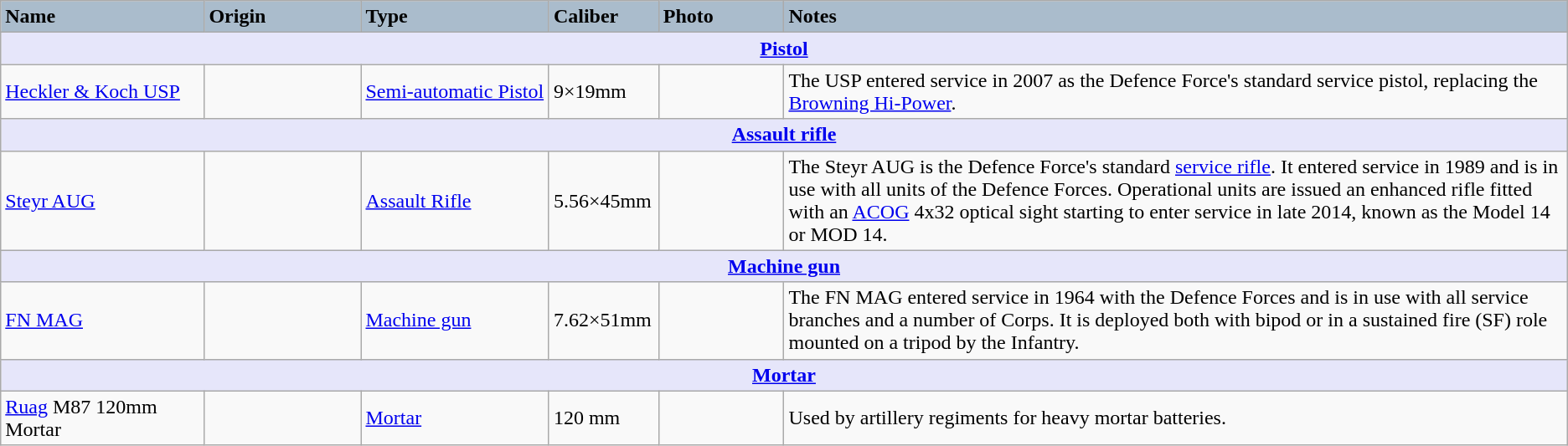<table class="wikitable">
<tr>
<th style="text-align: left; background: #aabccc; width:13%;">Name</th>
<th style="text-align: left; background: #aabccc; width:10%;">Origin</th>
<th style="text-align: left; background: #aabccc; width:12%;">Type</th>
<th style="text-align: left; background: #aabccc; width:7%;">Caliber</th>
<th style="text-align: left; background: #aabccc;width:8%; ">Photo</th>
<th style="text-align: left; background: #aabccc;width:50%;">Notes</th>
</tr>
<tr>
<th style="align: center; background: lavender;" colspan="6"><a href='#'>Pistol</a></th>
</tr>
<tr>
<td><a href='#'>Heckler & Koch USP</a></td>
<td></td>
<td><a href='#'>Semi-automatic Pistol</a></td>
<td>9×19mm</td>
<td></td>
<td>The USP entered service in 2007 as the Defence Force's standard service pistol, replacing the <a href='#'>Browning Hi-Power</a>.</td>
</tr>
<tr>
<th style="align: center; background: lavender;" colspan="6"><a href='#'>Assault rifle</a></th>
</tr>
<tr>
<td><a href='#'>Steyr AUG</a></td>
<td></td>
<td><a href='#'>Assault Rifle</a></td>
<td>5.56×45mm</td>
<td></td>
<td>The Steyr AUG is the Defence Force's standard <a href='#'>service rifle</a>. It entered service in 1989 and is in use with all units of the Defence Forces. Operational units are issued an enhanced rifle fitted with an <a href='#'>ACOG</a> 4x32 optical sight starting to enter service in late 2014, known as the Model 14 or MOD 14.</td>
</tr>
<tr>
<th style="align: center; background: lavender;" colspan="6"><a href='#'>Machine gun</a></th>
</tr>
<tr>
<td><a href='#'>FN MAG</a></td>
<td></td>
<td><a href='#'>Machine gun</a></td>
<td>7.62×51mm</td>
<td></td>
<td>The FN MAG entered service in 1964 with the Defence Forces and is in use with all service branches and a number of Corps. It is deployed both with bipod or in a sustained fire (SF) role mounted on a tripod by the Infantry.</td>
</tr>
<tr>
<th style="align: center; background: lavender;" colspan="6"><a href='#'>Mortar</a></th>
</tr>
<tr>
<td><a href='#'>Ruag</a> M87 120mm Mortar</td>
<td></td>
<td><a href='#'>Mortar</a></td>
<td>120 mm</td>
<td></td>
<td>Used by artillery regiments for heavy mortar batteries.</td>
</tr>
</table>
